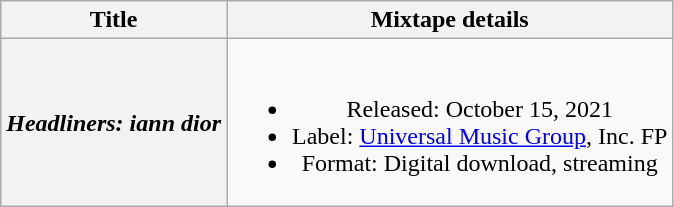<table class="wikitable plainrowheaders" style="text-align:center;">
<tr>
<th>Title</th>
<th>Mixtape details</th>
</tr>
<tr>
<th scope="row"><em>Headliners: iann dior</em></th>
<td><br><ul><li>Released: October 15, 2021</li><li>Label: <a href='#'>Universal Music Group</a>, Inc. FP</li><li>Format: Digital download, streaming</li></ul></td>
</tr>
</table>
